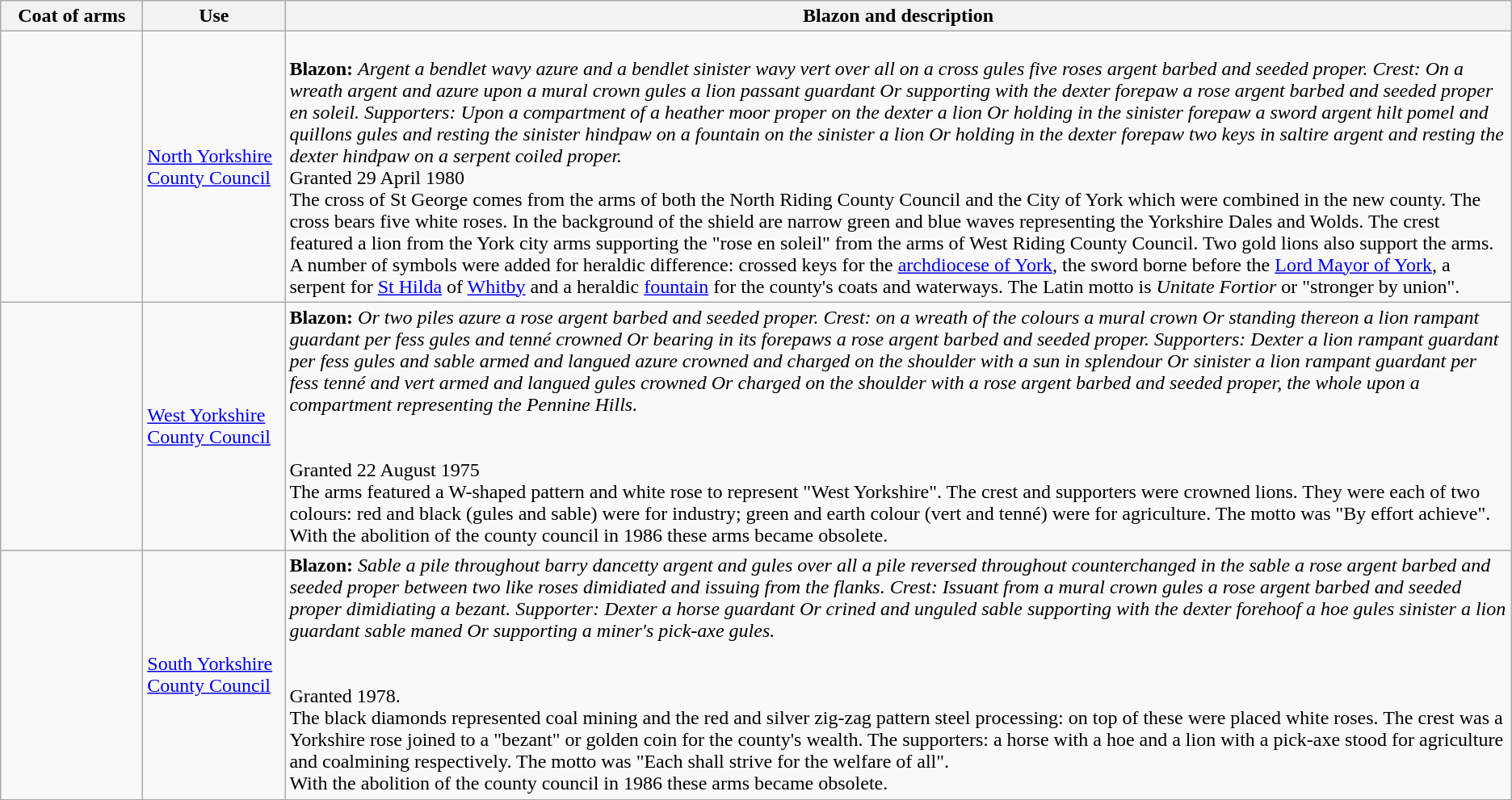<table class="wikitable">
<tr>
<th width="110">Coat of arms</th>
<th width="110">Use</th>
<th>Blazon and description</th>
</tr>
<tr>
<td></td>
<td><a href='#'>North Yorkshire County Council</a></td>
<td><br><strong>Blazon:</strong> <em>Argent a bendlet wavy azure and a bendlet sinister wavy vert over all on a cross gules five roses argent barbed and seeded proper. Crest: On  a wreath argent and azure upon a mural crown gules a lion passant guardant Or supporting with the dexter forepaw a rose argent barbed and seeded proper en soleil.</em>
<em>Supporters: Upon a compartment of a heather moor proper on the dexter a lion Or holding in the sinister forepaw a sword argent hilt pomel and quillons gules and resting the sinister hindpaw on a fountain on the sinister a lion Or holding in the dexter forepaw two keys in saltire argent and resting the dexter hindpaw on a serpent coiled proper.</em><br>Granted 29 April 1980<br>The cross of St George comes from the arms of both the North Riding County Council and the City of York which were combined in the new county. The cross bears five white roses. In the background of the shield are narrow green and blue waves representing the Yorkshire Dales and Wolds. The crest featured a lion from the York city arms supporting the "rose en soleil" from the arms of West Riding County Council. Two gold lions also support the arms. A number of symbols were added for heraldic difference: crossed keys for the <a href='#'>archdiocese of York</a>, the sword borne before the <a href='#'>Lord Mayor of York</a>, a serpent for <a href='#'>St Hilda</a> of <a href='#'>Whitby</a> and a heraldic <a href='#'>fountain</a> for the county's coats and waterways. The Latin motto is <em>Unitate Fortior</em> or "stronger by union".</td>
</tr>
<tr>
<td></td>
<td><a href='#'>West Yorkshire County Council</a></td>
<td><strong>Blazon:</strong> <em>Or two piles azure a rose argent barbed and seeded proper. Crest: on a wreath of the colours a mural crown Or standing thereon a lion rampant guardant per fess gules and tenné crowned Or bearing in its forepaws a rose argent barbed and seeded proper. Supporters: Dexter a lion rampant guardant per fess gules and sable armed and langued azure crowned and charged on the shoulder with a sun in splendour Or sinister a lion rampant guardant per fess tenné and vert armed and langued gules crowned Or charged on the shoulder with a rose argent barbed and seeded proper, the whole upon a compartment representing the Pennine Hills.</em><br><br><br>Granted 22 August 1975<br>The arms featured a W-shaped pattern and white rose to represent "West Yorkshire". The crest and supporters were crowned lions. They were each of two colours: red and black (gules and sable) were for industry; green and earth colour (vert and tenné) were for agriculture. The motto was "By effort achieve".<br>With the abolition of the county council in 1986 these arms became obsolete.</td>
</tr>
<tr>
<td></td>
<td><a href='#'>South Yorkshire County Council</a></td>
<td><strong>Blazon:</strong> <em>Sable a pile throughout barry dancetty argent and gules over all a pile reversed throughout counterchanged in the sable a rose argent barbed and seeded proper between two like roses dimidiated and issuing from the flanks. Crest: Issuant from a mural crown gules a rose argent barbed and seeded proper dimidiating a bezant. Supporter: Dexter a horse guardant Or crined and unguled sable supporting with the dexter forehoof a hoe gules sinister a lion guardant sable maned Or supporting a miner's pick-axe gules.</em><br><br><br>Granted 1978.<br>The black diamonds represented coal mining and the red and silver zig-zag pattern steel processing: on top of these were placed white roses. The crest was a Yorkshire rose joined to a "bezant" or golden coin for the county's wealth. The supporters: a horse with a hoe and a lion with a pick-axe stood for agriculture and coalmining respectively. The motto was "Each shall strive for the welfare of all".<br>With the abolition of the county council in 1986 these arms became obsolete.</td>
</tr>
</table>
